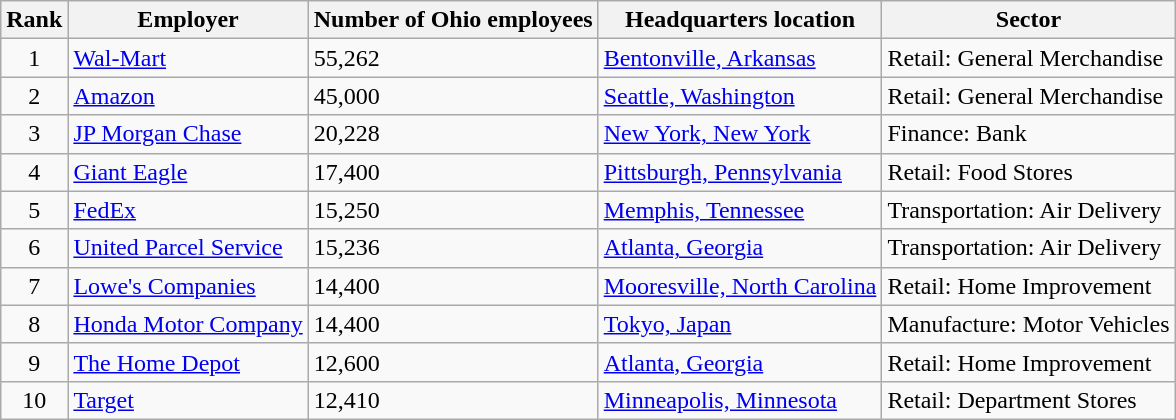<table class="wikitable sortable">
<tr>
<th>Rank</th>
<th>Employer</th>
<th>Number of Ohio employees</th>
<th>Headquarters location</th>
<th>Sector</th>
</tr>
<tr>
<td align=center>1</td>
<td><a href='#'>Wal-Mart</a></td>
<td>55,262</td>
<td><a href='#'>Bentonville, Arkansas</a></td>
<td>Retail: General Merchandise</td>
</tr>
<tr>
<td align=center>2</td>
<td><a href='#'>Amazon</a></td>
<td>45,000</td>
<td><a href='#'>Seattle, Washington</a></td>
<td>Retail: General Merchandise</td>
</tr>
<tr>
<td align=center>3</td>
<td><a href='#'>JP Morgan Chase</a></td>
<td>20,228</td>
<td><a href='#'>New York, New York</a></td>
<td>Finance: Bank</td>
</tr>
<tr>
<td align=center>4</td>
<td><a href='#'>Giant Eagle</a></td>
<td>17,400</td>
<td><a href='#'>Pittsburgh, Pennsylvania</a></td>
<td>Retail: Food Stores</td>
</tr>
<tr>
<td align=center>5</td>
<td><a href='#'>FedEx</a></td>
<td>15,250</td>
<td><a href='#'>Memphis, Tennessee</a></td>
<td>Transportation: Air Delivery</td>
</tr>
<tr>
<td align=center>6</td>
<td><a href='#'>United Parcel Service</a></td>
<td>15,236</td>
<td><a href='#'>Atlanta, Georgia</a></td>
<td>Transportation: Air Delivery</td>
</tr>
<tr>
<td align=center>7</td>
<td><a href='#'>Lowe's Companies</a></td>
<td>14,400</td>
<td><a href='#'>Mooresville, North Carolina</a></td>
<td>Retail: Home Improvement</td>
</tr>
<tr>
<td align=center>8</td>
<td><a href='#'>Honda Motor Company</a></td>
<td>14,400</td>
<td><a href='#'>Tokyo, Japan</a></td>
<td>Manufacture: Motor Vehicles</td>
</tr>
<tr>
<td align=center>9</td>
<td><a href='#'>The Home Depot</a></td>
<td>12,600</td>
<td><a href='#'>Atlanta, Georgia</a></td>
<td>Retail: Home Improvement</td>
</tr>
<tr>
<td align=center>10</td>
<td><a href='#'>Target</a></td>
<td>12,410</td>
<td><a href='#'>Minneapolis, Minnesota</a></td>
<td>Retail: Department Stores</td>
</tr>
</table>
